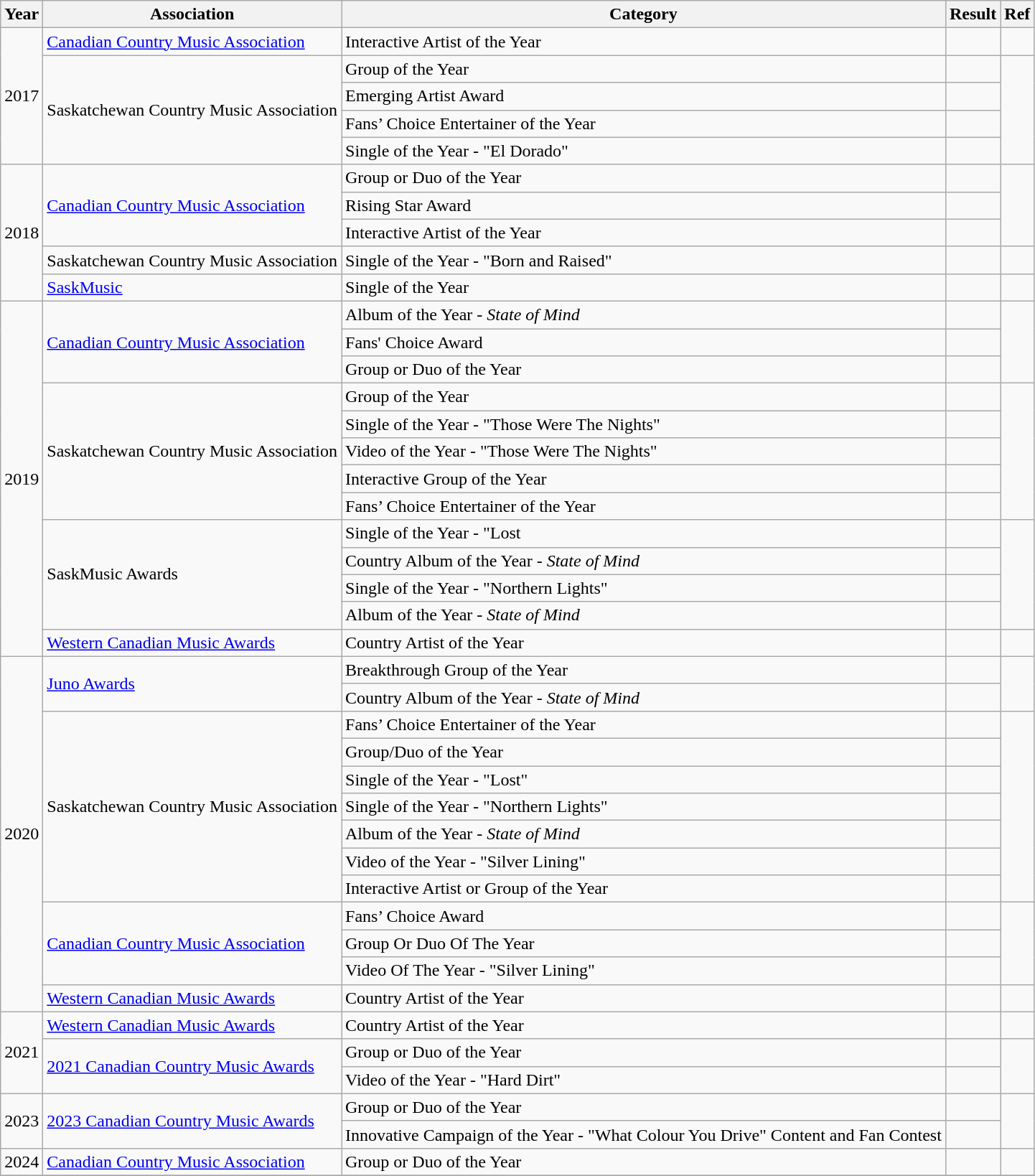<table class="wikitable">
<tr>
<th>Year</th>
<th>Association</th>
<th>Category</th>
<th>Result</th>
<th>Ref</th>
</tr>
<tr>
<td rowspan="5">2017</td>
<td><a href='#'>Canadian Country Music Association</a></td>
<td Interactive Artist of the Year>Interactive Artist of the Year</td>
<td></td>
<td></td>
</tr>
<tr>
<td rowspan="4">Saskatchewan Country Music Association</td>
<td>Group of the Year</td>
<td></td>
<td rowspan="4"></td>
</tr>
<tr>
<td>Emerging Artist Award</td>
<td></td>
</tr>
<tr>
<td>Fans’ Choice Entertainer of the Year</td>
<td></td>
</tr>
<tr>
<td>Single of the Year - "El Dorado"</td>
<td></td>
</tr>
<tr>
<td rowspan="5">2018</td>
<td rowspan="3"><a href='#'>Canadian Country Music Association</a></td>
<td>Group or Duo of the Year</td>
<td></td>
<td rowspan="3"></td>
</tr>
<tr>
<td>Rising Star Award</td>
<td></td>
</tr>
<tr>
<td>Interactive Artist of the Year</td>
<td></td>
</tr>
<tr>
<td>Saskatchewan Country Music Association</td>
<td>Single of the Year - "Born and Raised"</td>
<td></td>
<td></td>
</tr>
<tr>
<td><a href='#'>SaskMusic</a></td>
<td>Single of the Year</td>
<td></td>
<td></td>
</tr>
<tr>
<td rowspan="13">2019</td>
<td rowspan="3"><a href='#'>Canadian Country Music Association</a></td>
<td>Album of the Year - <em>State of Mind</em></td>
<td></td>
<td rowspan="3"></td>
</tr>
<tr>
<td>Fans' Choice Award</td>
<td></td>
</tr>
<tr>
<td>Group or Duo of the Year</td>
<td></td>
</tr>
<tr>
<td rowspan="5">Saskatchewan Country Music Association</td>
<td>Group of the Year</td>
<td></td>
<td rowspan="5"></td>
</tr>
<tr>
<td>Single of the Year - "Those Were The Nights"</td>
<td></td>
</tr>
<tr>
<td>Video of the Year - "Those Were The Nights"</td>
<td></td>
</tr>
<tr>
<td>Interactive Group of the Year</td>
<td></td>
</tr>
<tr>
<td>Fans’ Choice Entertainer of the Year</td>
<td></td>
</tr>
<tr>
<td rowspan="4">SaskMusic Awards</td>
<td Single of the Year - "Lost">Single of the Year - "Lost</td>
<td></td>
<td rowspan="4"></td>
</tr>
<tr>
<td>Country Album of the Year - <em>State of Mind</em></td>
<td></td>
</tr>
<tr>
<td>Single of the Year - "Northern Lights"</td>
<td></td>
</tr>
<tr>
<td Album of the Year - >Album of the Year - <em>State of Mind</em></td>
<td></td>
</tr>
<tr>
<td><a href='#'>Western Canadian Music Awards</a></td>
<td>Country Artist of the Year</td>
<td></td>
<td></td>
</tr>
<tr>
<td rowspan="13">2020</td>
<td rowspan="2"><a href='#'>Juno Awards</a></td>
<td>Breakthrough Group of the Year</td>
<td></td>
<td rowspan="2"></td>
</tr>
<tr>
<td>Country Album of the Year - <em>State of Mind</em></td>
<td></td>
</tr>
<tr>
<td rowspan="7">Saskatchewan Country Music Association</td>
<td>Fans’ Choice Entertainer of the Year</td>
<td></td>
<td rowspan="7"><br></td>
</tr>
<tr>
<td>Group/Duo of the Year</td>
<td></td>
</tr>
<tr>
<td>Single of the Year - "Lost"</td>
<td></td>
</tr>
<tr>
<td>Single of the Year - "Northern Lights"</td>
<td></td>
</tr>
<tr>
<td>Album of the Year - <em>State of Mind</em></td>
<td></td>
</tr>
<tr>
<td>Video of the Year - "Silver Lining"</td>
<td></td>
</tr>
<tr>
<td>Interactive Artist or Group of the Year</td>
<td></td>
</tr>
<tr>
<td rowspan="3"><a href='#'>Canadian Country Music Association</a></td>
<td>Fans’ Choice Award</td>
<td></td>
<td rowspan=3></td>
</tr>
<tr>
<td>Group Or Duo Of The Year</td>
<td></td>
</tr>
<tr>
<td>Video Of The Year - "Silver Lining"</td>
<td></td>
</tr>
<tr>
<td><a href='#'>Western Canadian Music Awards</a></td>
<td>Country Artist of the Year</td>
<td></td>
<td></td>
</tr>
<tr>
<td rowspan="3">2021</td>
<td><a href='#'>Western Canadian Music Awards</a></td>
<td>Country Artist of the Year</td>
<td></td>
<td></td>
</tr>
<tr>
<td rowspan="2"><a href='#'>2021 Canadian Country Music Awards</a></td>
<td>Group or Duo of the Year</td>
<td></td>
<td rowspan=2><br><br></td>
</tr>
<tr>
<td>Video of the Year - "Hard Dirt"</td>
<td></td>
</tr>
<tr>
<td rowspan="2">2023</td>
<td rowspan="2"><a href='#'>2023 Canadian Country Music Awards</a></td>
<td>Group or Duo of the Year</td>
<td></td>
<td rowspan="2"></td>
</tr>
<tr>
<td>Innovative Campaign of the Year - "What Colour You Drive" Content and Fan Contest</td>
<td></td>
</tr>
<tr>
<td>2024</td>
<td><a href='#'>Canadian Country Music Association</a></td>
<td>Group or Duo of the Year</td>
<td></td>
<td></td>
</tr>
<tr>
</tr>
</table>
